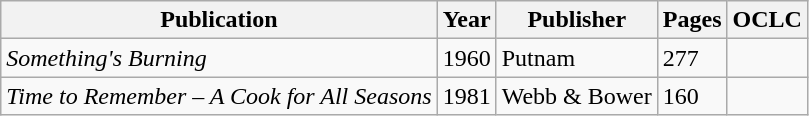<table class="wikitable plainrowheaders sortable" style="margin-right: 0;">
<tr>
<th scope="col">Publication</th>
<th scope="col">Year</th>
<th scope="col">Publisher</th>
<th scope="col">Pages</th>
<th scope="col" class="unsortable">OCLC</th>
</tr>
<tr>
<td><em>Something's Burning</em></td>
<td>1960</td>
<td>Putnam</td>
<td>277</td>
<td></td>
</tr>
<tr>
<td><em>Time to Remember – A Cook for All Seasons</em></td>
<td>1981</td>
<td>Webb & Bower</td>
<td>160</td>
<td></td>
</tr>
</table>
